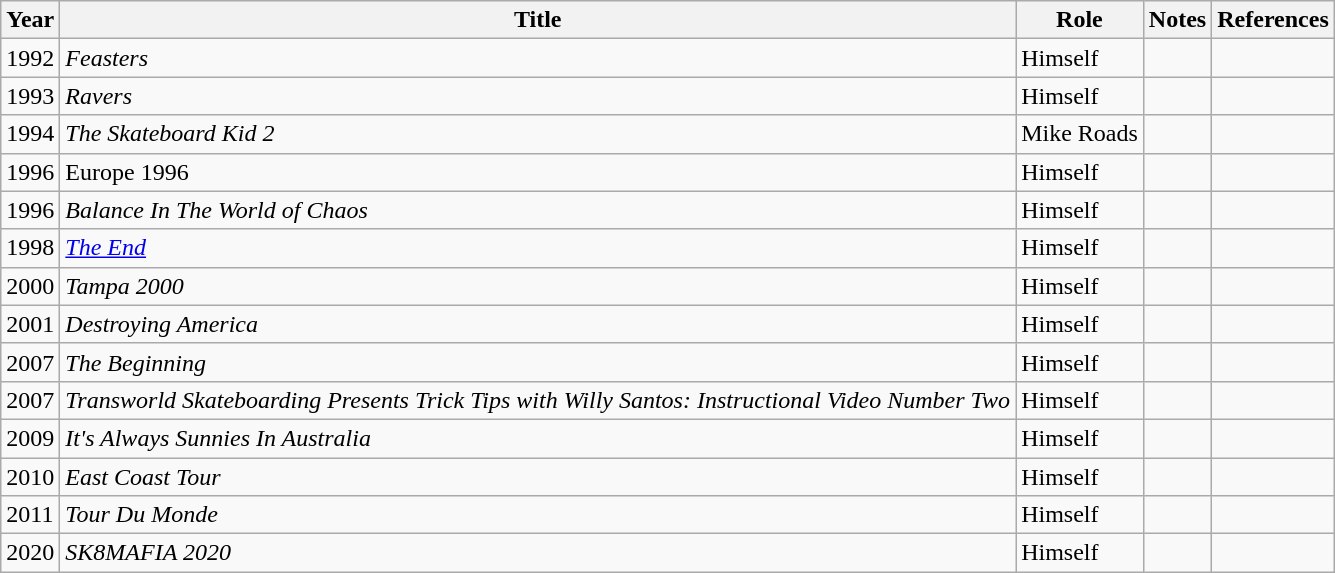<table class="wikitable sortable">
<tr>
<th>Year</th>
<th>Title</th>
<th>Role</th>
<th class="unsortable">Notes</th>
<th>References</th>
</tr>
<tr>
<td>1992</td>
<td><em>Feasters</em></td>
<td>Himself</td>
<td></td>
<td></td>
</tr>
<tr>
<td>1993</td>
<td><em>Ravers</em></td>
<td>Himself</td>
<td></td>
<td></td>
</tr>
<tr>
<td>1994</td>
<td><em>The Skateboard Kid 2</em></td>
<td>Mike Roads</td>
<td></td>
<td></td>
</tr>
<tr>
<td>1996</td>
<td>Europe 1996</td>
<td>Himself</td>
<td></td>
<td></td>
</tr>
<tr>
<td>1996</td>
<td><em>Balance In The World of Chaos</em></td>
<td>Himself</td>
<td></td>
<td></td>
</tr>
<tr>
<td>1998</td>
<td><em><a href='#'>The End</a></em></td>
<td>Himself</td>
<td></td>
<td></td>
</tr>
<tr>
<td>2000</td>
<td><em>Tampa 2000</em></td>
<td>Himself</td>
<td></td>
<td></td>
</tr>
<tr>
<td>2001</td>
<td><em>Destroying America</em></td>
<td>Himself</td>
<td></td>
<td></td>
</tr>
<tr>
<td>2007</td>
<td><em>The Beginning</em></td>
<td>Himself</td>
<td></td>
<td></td>
</tr>
<tr>
<td>2007</td>
<td><em>Transworld Skateboarding Presents Trick Tips with Willy Santos: Instructional Video Number Two</em></td>
<td>Himself</td>
<td></td>
<td></td>
</tr>
<tr>
<td>2009</td>
<td><em>It's Always Sunnies In Australia</em></td>
<td>Himself</td>
<td></td>
<td></td>
</tr>
<tr>
<td>2010</td>
<td><em>East Coast Tour</em></td>
<td>Himself</td>
<td></td>
<td></td>
</tr>
<tr>
<td>2011</td>
<td><em>Tour Du Monde</em></td>
<td>Himself</td>
<td></td>
<td></td>
</tr>
<tr>
<td>2020</td>
<td><em>SK8MAFIA 2020</em></td>
<td>Himself</td>
<td></td>
<td></td>
</tr>
</table>
